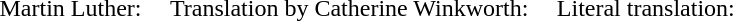<table>
<tr>
<td style="padding-right: 1em">Martin Luther:</td>
<td style="padding-right: 1em">Translation by Catherine Winkworth:</td>
<td>Literal translation:</td>
</tr>
</table>
